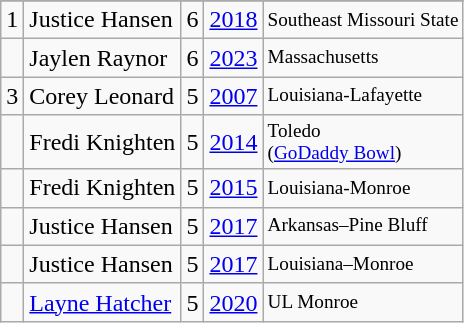<table class="wikitable">
<tr>
</tr>
<tr>
<td>1</td>
<td>Justice Hansen</td>
<td>6</td>
<td><a href='#'>2018</a></td>
<td style="font-size:80%;">Southeast Missouri State</td>
</tr>
<tr>
<td></td>
<td>Jaylen Raynor</td>
<td>6</td>
<td><a href='#'>2023</a></td>
<td style="font-size:80%;">Massachusetts</td>
</tr>
<tr>
<td>3</td>
<td>Corey Leonard</td>
<td>5</td>
<td><a href='#'>2007</a></td>
<td style="font-size:80%;">Louisiana-Lafayette</td>
</tr>
<tr>
<td></td>
<td>Fredi Knighten</td>
<td>5</td>
<td><a href='#'>2014</a></td>
<td style="font-size:80%;">Toledo<br>(<a href='#'>GoDaddy Bowl</a>)</td>
</tr>
<tr>
<td></td>
<td>Fredi Knighten</td>
<td>5</td>
<td><a href='#'>2015</a></td>
<td style="font-size:80%;">Louisiana-Monroe</td>
</tr>
<tr>
<td></td>
<td>Justice Hansen</td>
<td>5</td>
<td><a href='#'>2017</a></td>
<td style="font-size:80%;">Arkansas–Pine Bluff</td>
</tr>
<tr>
<td></td>
<td>Justice Hansen</td>
<td>5</td>
<td><a href='#'>2017</a></td>
<td style="font-size:80%;">Louisiana–Monroe</td>
</tr>
<tr>
<td></td>
<td><a href='#'>Layne Hatcher</a></td>
<td>5</td>
<td><a href='#'>2020</a></td>
<td style="font-size:80%;">UL Monroe</td>
</tr>
</table>
